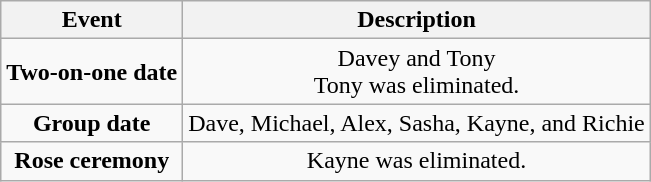<table class="wikitable sortable" style="text-align:center;">
<tr>
<th>Event</th>
<th>Description</th>
</tr>
<tr>
<td><strong>Two-on-one date</strong></td>
<td>Davey and Tony<br>Tony was eliminated.</td>
</tr>
<tr>
<td><strong>Group date</strong></td>
<td>Dave, Michael, Alex, Sasha, Kayne, and Richie</td>
</tr>
<tr>
<td><strong>Rose ceremony</strong></td>
<td>Kayne was eliminated.</td>
</tr>
</table>
